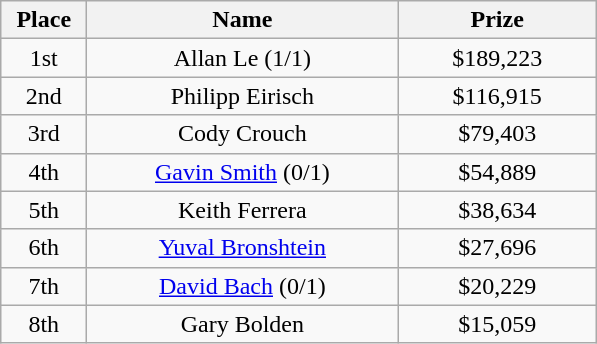<table class="wikitable">
<tr>
<th width="50">Place</th>
<th width="200">Name</th>
<th width="125">Prize</th>
</tr>
<tr>
<td align = "center">1st</td>
<td align = "center">Allan Le (1/1)</td>
<td align = "center">$189,223</td>
</tr>
<tr>
<td align = "center">2nd</td>
<td align = "center">Philipp Eirisch</td>
<td align = "center">$116,915</td>
</tr>
<tr>
<td align = "center">3rd</td>
<td align = "center">Cody Crouch</td>
<td align = "center">$79,403</td>
</tr>
<tr>
<td align = "center">4th</td>
<td align = "center"><a href='#'>Gavin Smith</a> (0/1)</td>
<td align = "center">$54,889</td>
</tr>
<tr>
<td align = "center">5th</td>
<td align = "center">Keith Ferrera</td>
<td align = "center">$38,634</td>
</tr>
<tr>
<td align = "center">6th</td>
<td align = "center"><a href='#'>Yuval Bronshtein</a></td>
<td align = "center">$27,696</td>
</tr>
<tr>
<td align = "center">7th</td>
<td align = "center"><a href='#'>David Bach</a> (0/1)</td>
<td align = "center">$20,229</td>
</tr>
<tr>
<td align = "center">8th</td>
<td align = "center">Gary Bolden</td>
<td align = "center">$15,059</td>
</tr>
</table>
